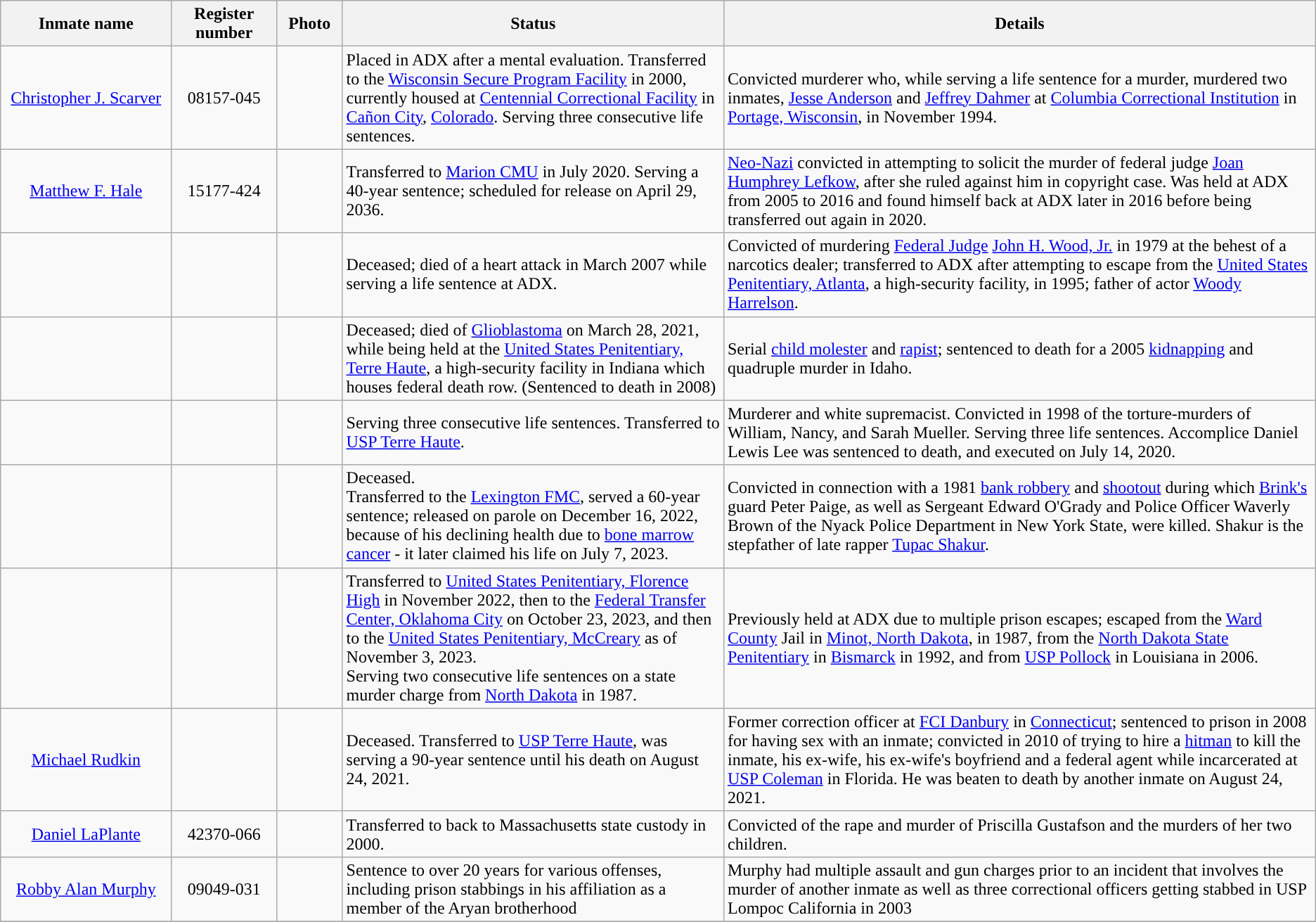<table class="wikitable sortable">
<tr>
<th width=13%>Inmate name</th>
<th width=8%>Register number</th>
<th width=5%>Photo</th>
<th width="29%">Status</th>
<th width=50%>Details</th>
</tr>
<tr>
<td style="text-align:center;"><a href='#'>Christopher J. Scarver</a></td>
<td style="text-align:center;">08157-045</td>
<td style="text-align:center;"></td>
<td>Placed in ADX after a mental evaluation. Transferred to the <a href='#'>Wisconsin Secure Program Facility</a> in 2000, currently housed at <a href='#'>Centennial Correctional Facility</a> in <a href='#'>Cañon City</a>, <a href='#'>Colorado</a>. Serving three consecutive life sentences.</td>
<td>Convicted murderer who, while serving a life sentence for a murder, murdered two inmates, <a href='#'>Jesse Anderson</a> and <a href='#'>Jeffrey Dahmer</a> at <a href='#'>Columbia Correctional Institution</a> in <a href='#'>Portage, Wisconsin</a>, in November 1994.</td>
</tr>
<tr>
<td style="text-align:center;"><a href='#'>Matthew F. Hale</a></td>
<td style="text-align:center;">15177-424</td>
<td></td>
<td>Transferred to <a href='#'>Marion CMU</a> in July 2020. Serving a 40-year sentence; scheduled for release on April 29, 2036.</td>
<td><a href='#'>Neo-Nazi</a> convicted in attempting to solicit the murder of federal judge <a href='#'>Joan Humphrey Lefkow</a>, after she ruled against him in copyright case. Was held at ADX from 2005 to 2016 and found himself back at ADX later in 2016 before being transferred out again in 2020.</td>
</tr>
<tr>
<td style="text-align:center;"></td>
<td align="center"></td>
<td></td>
<td>Deceased; died of a heart attack in March 2007 while serving a life sentence at ADX.</td>
<td>Convicted of murdering <a href='#'>Federal Judge</a> <a href='#'>John H. Wood, Jr.</a> in 1979 at the behest of a narcotics dealer; transferred to ADX after attempting to escape from the <a href='#'>United States Penitentiary, Atlanta</a>, a high-security facility, in 1995; father of actor <a href='#'>Woody Harrelson</a>.</td>
</tr>
<tr>
<td style="text-align:center;"></td>
<td align="center"></td>
<td style="text-align:center;"></td>
<td>Deceased; died of <a href='#'>Glioblastoma</a> on March 28, 2021, while being held at the <a href='#'>United States Penitentiary, Terre Haute</a>, a high-security facility in Indiana which houses federal death row. (Sentenced to death in 2008)</td>
<td>Serial <a href='#'>child molester</a> and <a href='#'>rapist</a>; sentenced to death for a 2005 <a href='#'>kidnapping</a> and quadruple murder in Idaho.</td>
</tr>
<tr>
<td style="text-align:center;"></td>
<td style="text-align:center;"></td>
<td></td>
<td>Serving three consecutive life sentences. Transferred to <a href='#'>USP Terre Haute</a>.</td>
<td>Murderer and white supremacist. Convicted in 1998 of the torture-murders of William, Nancy, and Sarah Mueller. Serving three life sentences. Accomplice Daniel Lewis Lee was sentenced to death, and executed on July 14, 2020.</td>
</tr>
<tr>
<td style="text-align:center;"></td>
<td align="center"></td>
<td style="text-align:center;"></td>
<td>Deceased.<br>Transferred to the <a href='#'>Lexington FMC</a>, served a 60-year sentence; released on parole on December 16, 2022, because of his declining health due to <a href='#'>bone marrow cancer</a> - it later claimed his life on July 7, 2023.</td>
<td>Convicted in connection with a 1981 <a href='#'>bank robbery</a> and <a href='#'>shootout</a> during which <a href='#'>Brink's</a> guard Peter Paige, as well as Sergeant Edward O'Grady and Police Officer Waverly Brown of the Nyack Police Department in New York State, were killed. Shakur is the stepfather of late rapper <a href='#'>Tupac Shakur</a>.</td>
</tr>
<tr>
<td style="text-align:center;"></td>
<td style="text-align:center;"></td>
<td style="text-align:center;"></td>
<td>Transferred to <a href='#'>United States Penitentiary, Florence High</a> in November 2022, then to the <a href='#'>Federal Transfer Center, Oklahoma City</a> on October 23, 2023, and then to the <a href='#'>United States Penitentiary, McCreary</a> as of November 3, 2023.<br>Serving two consecutive life sentences on a state murder charge from <a href='#'>North Dakota</a> in 1987.</td>
<td>Previously held at ADX due to multiple prison escapes; escaped from the <a href='#'>Ward County</a> Jail in <a href='#'>Minot, North Dakota</a>, in 1987, from the <a href='#'>North Dakota State Penitentiary</a> in <a href='#'>Bismarck</a> in 1992, and from <a href='#'>USP Pollock</a> in Louisiana in 2006.</td>
</tr>
<tr>
<td style="text-align:center;" data-sort-="" value="DeFreitas"><a href='#'>Michael Rudkin</a></td>
<td style="text-align:center;"></td>
<td></td>
<td>Deceased. Transferred to <a href='#'>USP Terre Haute</a>, was serving a 90-year sentence until his death on August 24, 2021.</td>
<td>Former correction officer at <a href='#'>FCI Danbury</a> in <a href='#'>Connecticut</a>; sentenced to prison in 2008 for having sex with an inmate; convicted in 2010 of trying to hire a <a href='#'>hitman</a> to kill the inmate, his ex-wife, his ex-wife's boyfriend and a federal agent while incarcerated at <a href='#'>USP Coleman</a> in Florida. He was beaten to death by another inmate on August 24, 2021.</td>
</tr>
<tr>
<td style="text-align:center;" data-sort-="" value="DeFreitas"><a href='#'>Daniel LaPlante</a></td>
<td style="text-align:center;">42370-066</td>
<td></td>
<td>Transferred to back to Massachusetts state custody in 2000.</td>
<td>Convicted of the rape and murder of Priscilla Gustafson and the murders of her two children.</td>
</tr>
<tr>
<td style="text-align:center;"><a href='#'>Robby Alan Murphy</a></td>
<td style="text-align:center;">09049-031</td>
<td style="text-align:center;"></td>
<td>Sentence to over 20 years for various offenses, including prison stabbings in his affiliation as a member of the Aryan brotherhood</td>
<td>Murphy had multiple assault and gun charges prior to an incident that involves the murder of another inmate as well as three correctional officers getting stabbed in USP Lompoc California in 2003</td>
</tr>
<tr>
</tr>
</table>
